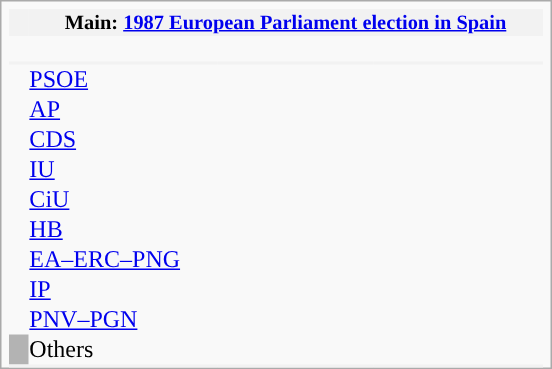<table class="infobox vcard" cellspacing="0" style="width:23.0em; padding:0.3em; padding-bottom:0em">
<tr>
<td style="background:#F2F2F2; vertical-align:middle; padding:0.4em;" width="30px"></td>
<th colspan="4" style="text-align:center; background:#F2F2F2; font-size:0.85em; width:100%; vertical-align:middle;">Main: <a href='#'>1987 European Parliament election in Spain</a></th>
</tr>
<tr>
<td colspan="5" style="text-align:center; font-size:0.85em; padding:0.5em 0em;">  </td>
</tr>
<tr>
<td colspan="5"></td>
</tr>
<tr>
<td colspan="5"></td>
</tr>
<tr>
<th colspan="2" style="background:#F2F2F2;"></th>
<th style="background:#F2F2F2;"></th>
<th style="background:#F2F2F2;"></th>
<th style="background:#F2F2F2;"></th>
</tr>
<tr>
<td style="background:"></td>
<td width="85px"><a href='#'>PSOE</a></td>
<td width="70px"></td>
<td width="45px"></td>
<td width="30px"></td>
</tr>
<tr>
<td style="background:"></td>
<td><a href='#'>AP</a></td>
<td></td>
<td></td>
<td></td>
</tr>
<tr>
<td style="background:"></td>
<td><a href='#'>CDS</a></td>
<td></td>
<td></td>
<td></td>
</tr>
<tr>
<td style="background:"></td>
<td><a href='#'>IU</a></td>
<td></td>
<td></td>
<td></td>
</tr>
<tr>
<td style="background:"></td>
<td><a href='#'>CiU</a></td>
<td></td>
<td></td>
<td></td>
</tr>
<tr>
<td style="background:"></td>
<td><a href='#'>HB</a></td>
<td></td>
<td></td>
<td></td>
</tr>
<tr>
<td style="background:"></td>
<td><a href='#'>EA–ERC–PNG</a></td>
<td></td>
<td></td>
<td></td>
</tr>
<tr>
<td style="background:"></td>
<td><a href='#'>IP</a></td>
<td></td>
<td></td>
<td></td>
</tr>
<tr>
<td style="background:"></td>
<td><a href='#'>PNV–PGN</a></td>
<td></td>
<td></td>
<td></td>
</tr>
<tr>
<td style="background:#B3B3B3;"></td>
<td>Others</td>
<td></td>
<td></td>
<td></td>
</tr>
<tr>
<th colspan="2" style="background:#F2F2F2;"></th>
<th style="background:#F2F2F2;"></th>
<th style="background:#F2F2F2;"></th>
<th style="background:#F2F2F2;"></th>
</tr>
</table>
